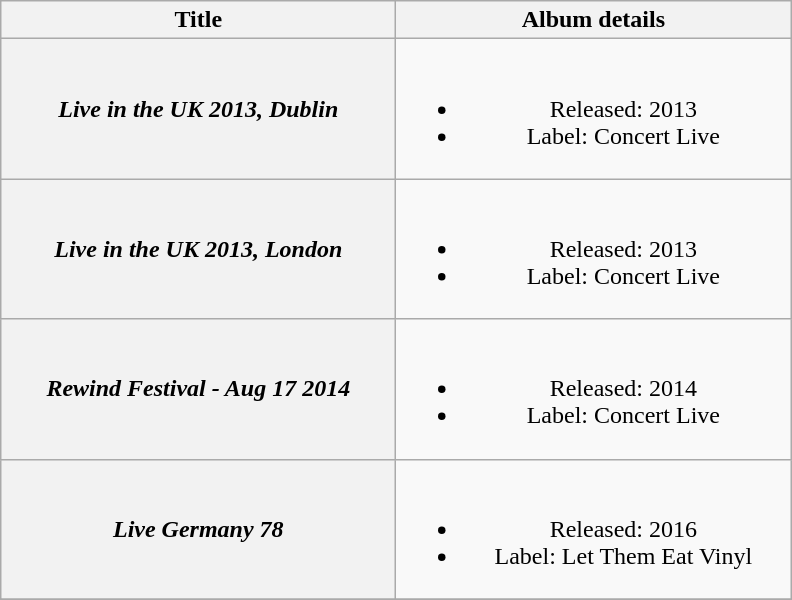<table class="wikitable plainrowheaders" style="text-align:center;">
<tr>
<th scope="col" rowspan="1" style="width:16em;">Title</th>
<th scope="col" rowspan="1" style="width:16em;">Album details</th>
</tr>
<tr>
<th scope="row"><em>Live in the UK 2013, Dublin</em></th>
<td><br><ul><li>Released: 2013</li><li>Label: Concert Live</li></ul></td>
</tr>
<tr>
<th scope="row"><em>Live in the UK 2013, London</em></th>
<td><br><ul><li>Released: 2013</li><li>Label: Concert Live</li></ul></td>
</tr>
<tr>
<th scope="row"><em>Rewind Festival - Aug 17 2014</em></th>
<td><br><ul><li>Released: 2014</li><li>Label: Concert Live</li></ul></td>
</tr>
<tr>
<th scope="row"><em>Live Germany 78</em></th>
<td><br><ul><li>Released: 2016</li><li>Label: Let Them Eat Vinyl</li></ul></td>
</tr>
<tr>
</tr>
</table>
